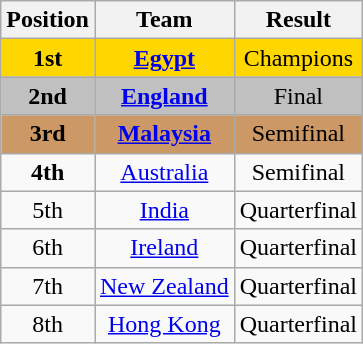<table class="wikitable" style="text-align: center;">
<tr>
<th>Position</th>
<th>Team</th>
<th>Result</th>
</tr>
<tr style="background:gold;">
<td><strong>1st</strong></td>
<td> <strong><a href='#'>Egypt</a></strong></td>
<td>Champions</td>
</tr>
<tr style="background:silver;">
<td><strong>2nd</strong></td>
<td> <strong><a href='#'>England</a></strong></td>
<td>Final</td>
</tr>
<tr style="background:#c96;">
<td><strong>3rd</strong></td>
<td> <strong><a href='#'>Malaysia</a></strong></td>
<td>Semifinal</td>
</tr>
<tr>
<td><strong>4th</strong></td>
<td> <a href='#'>Australia</a></td>
<td>Semifinal</td>
</tr>
<tr>
<td>5th</td>
<td> <a href='#'>India</a></td>
<td>Quarterfinal</td>
</tr>
<tr>
<td>6th</td>
<td> <a href='#'>Ireland</a></td>
<td>Quarterfinal</td>
</tr>
<tr>
<td>7th</td>
<td> <a href='#'>New Zealand</a></td>
<td>Quarterfinal</td>
</tr>
<tr>
<td>8th</td>
<td> <a href='#'>Hong Kong</a></td>
<td>Quarterfinal</td>
</tr>
</table>
